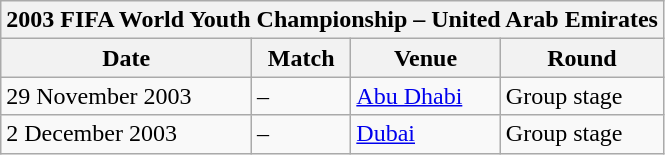<table class="wikitable">
<tr>
<th colspan="4">2003 FIFA World Youth Championship – United Arab Emirates</th>
</tr>
<tr>
<th>Date</th>
<th>Match</th>
<th>Venue</th>
<th>Round</th>
</tr>
<tr>
<td>29 November 2003</td>
<td> – </td>
<td><a href='#'>Abu Dhabi</a></td>
<td>Group stage</td>
</tr>
<tr>
<td>2 December 2003</td>
<td> – </td>
<td><a href='#'>Dubai</a></td>
<td>Group stage</td>
</tr>
</table>
